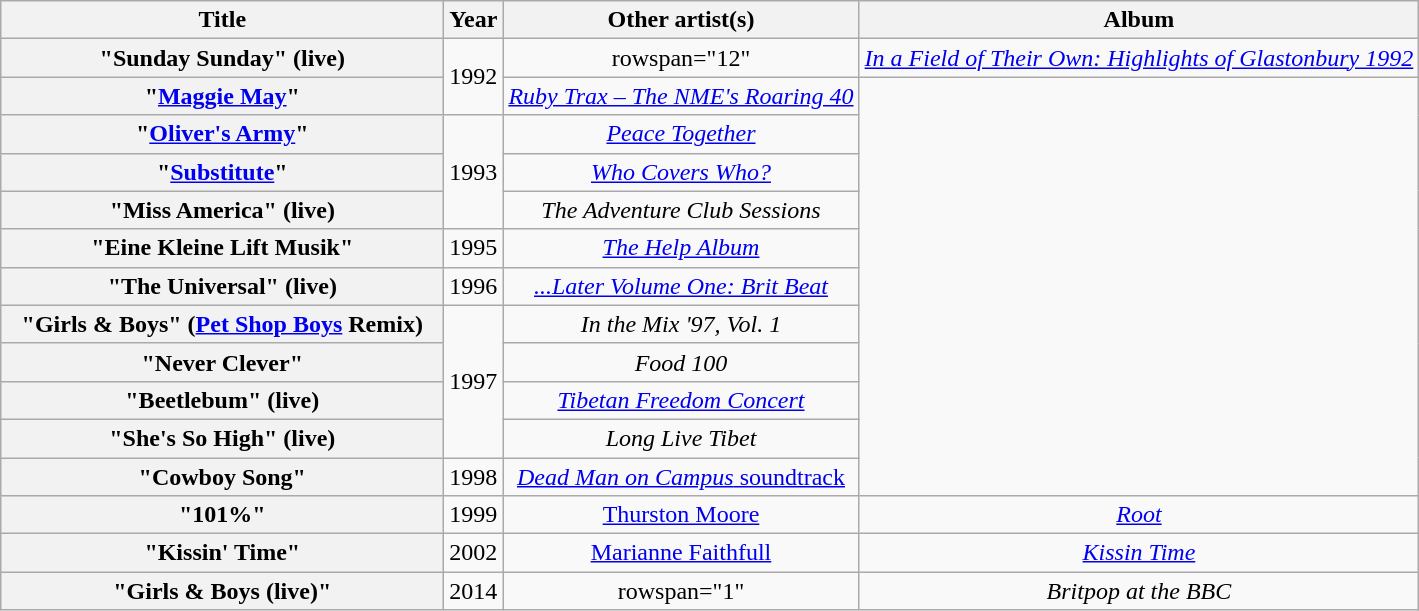<table class="wikitable plainrowheaders" style="text-align:center;" border="1">
<tr>
<th scope="col" style="width:18em;">Title</th>
<th scope="col">Year</th>
<th scope="col">Other artist(s)</th>
<th scope="col">Album</th>
</tr>
<tr>
<th scope="row">"Sunday Sunday" (live)</th>
<td rowspan="2">1992</td>
<td>rowspan="12" </td>
<td><em><a href='#'>In a Field of Their Own: Highlights of Glastonbury 1992</a></em></td>
</tr>
<tr>
<th scope="row">"<a href='#'>Maggie May</a>"</th>
<td><em><a href='#'>Ruby Trax – The NME's Roaring 40</a></em></td>
</tr>
<tr>
<th scope="row">"<a href='#'>Oliver's Army</a>"</th>
<td rowspan="3">1993</td>
<td><em><a href='#'>Peace Together</a></em></td>
</tr>
<tr>
<th scope="row">"<a href='#'>Substitute</a>"</th>
<td><em><a href='#'>Who Covers Who?</a></em></td>
</tr>
<tr>
<th scope="row">"Miss America" (live)</th>
<td><em>The Adventure Club Sessions</em></td>
</tr>
<tr>
<th scope="row">"Eine Kleine Lift Musik"</th>
<td>1995</td>
<td><em><a href='#'>The Help Album</a></em></td>
</tr>
<tr>
<th scope="row">"The Universal" (live)</th>
<td>1996</td>
<td><em><a href='#'>...Later Volume One: Brit Beat</a></em></td>
</tr>
<tr>
<th scope="row">"Girls & Boys" (<a href='#'>Pet Shop Boys</a> Remix)</th>
<td rowspan="4">1997</td>
<td><em>In the Mix '97, Vol. 1</em></td>
</tr>
<tr>
<th scope="row">"Never Clever"</th>
<td><em>Food 100</em></td>
</tr>
<tr>
<th scope="row">"Beetlebum" (live)</th>
<td><em><a href='#'>Tibetan Freedom Concert</a></em></td>
</tr>
<tr>
<th scope="row">"She's So High" (live)</th>
<td><em>Long Live Tibet</em></td>
</tr>
<tr>
<th scope="row">"Cowboy Song"</th>
<td>1998</td>
<td><a href='#'><em>Dead Man on Campus</em> soundtrack</a></td>
</tr>
<tr>
<th scope="row">"101%"</th>
<td>1999</td>
<td><a href='#'>Thurston Moore</a></td>
<td><em><a href='#'>Root</a></em></td>
</tr>
<tr>
<th scope="row">"Kissin' Time"</th>
<td>2002</td>
<td><a href='#'>Marianne Faithfull</a></td>
<td><em><a href='#'>Kissin Time</a></em></td>
</tr>
<tr>
<th scope="row">"Girls & Boys (live)"</th>
<td>2014</td>
<td>rowspan="1" </td>
<td><em>Britpop at the BBC</em></td>
</tr>
</table>
